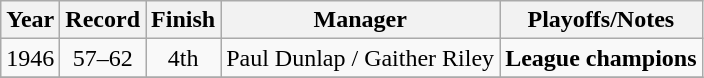<table class="wikitable" style="text-align:center">
<tr>
<th>Year</th>
<th>Record</th>
<th>Finish</th>
<th>Manager</th>
<th>Playoffs/Notes</th>
</tr>
<tr align=center>
<td>1946</td>
<td>57–62</td>
<td>4th</td>
<td>Paul Dunlap / Gaither Riley</td>
<td><strong>League champions</strong></td>
</tr>
<tr align=center>
</tr>
</table>
